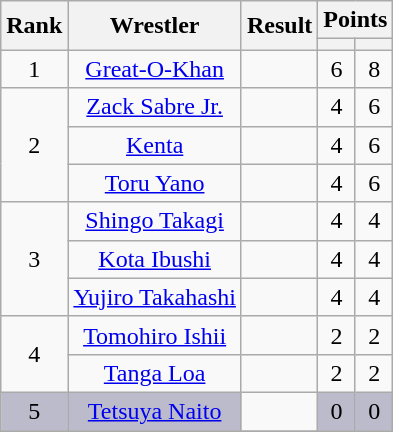<table class="wikitable mw-collapsible mw-collapsed" plainrowheaders sortable" style="text-align: center">
<tr>
<th scope="col" rowspan="2">Rank</th>
<th scope="col" rowspan="2">Wrestler</th>
<th scope="col" rowspan="2">Result</th>
<th scope="col" colspan="2">Points</th>
</tr>
<tr>
<th></th>
<th></th>
</tr>
<tr>
<td rowspan="1">1</td>
<td><a href='#'>Great-O-Khan</a></td>
<td></td>
<td>6</td>
<td>8</td>
</tr>
<tr>
<td rowspan="3">2</td>
<td><a href='#'>Zack Sabre Jr.</a></td>
<td></td>
<td>4</td>
<td>6</td>
</tr>
<tr>
<td><a href='#'>Kenta</a></td>
<td></td>
<td>4</td>
<td>6</td>
</tr>
<tr>
<td><a href='#'>Toru Yano</a></td>
<td></td>
<td>4</td>
<td>6</td>
</tr>
<tr>
<td rowspan="3">3</td>
<td><a href='#'>Shingo Takagi</a></td>
<td></td>
<td>4</td>
<td>4</td>
</tr>
<tr>
<td><a href='#'>Kota Ibushi</a></td>
<td></td>
<td>4</td>
<td>4</td>
</tr>
<tr>
<td><a href='#'>Yujiro Takahashi</a></td>
<td></td>
<td>4</td>
<td>4</td>
</tr>
<tr>
<td rowspan="2">4</td>
<td><a href='#'>Tomohiro Ishii</a></td>
<td></td>
<td>2</td>
<td>2</td>
</tr>
<tr>
<td><a href='#'>Tanga Loa</a></td>
<td></td>
<td>2</td>
<td>2</td>
</tr>
<tr>
<td style="background: #BBBBCC;">5</td>
<td style="background: #BBBBCC;"><a href='#'>Tetsuya Naito</a></td>
<td></td>
<td style="background: #BBBBCC;">0</td>
<td style="background: #BBBBCC;">0</td>
</tr>
<tr>
</tr>
</table>
